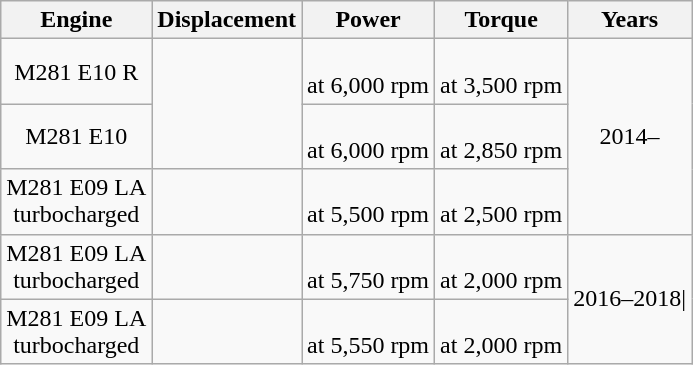<table class="wikitable sortable" style="text-align: center;">
<tr>
<th>Engine</th>
<th>Displacement</th>
<th>Power</th>
<th>Torque</th>
<th>Years</th>
</tr>
<tr>
<td>M281 E10 R</td>
<td rowspan="2"></td>
<td> <br> at 6,000 rpm</td>
<td> <br> at 3,500 rpm</td>
<td rowspan="3">2014–</td>
</tr>
<tr>
<td>M281 E10</td>
<td> <br> at 6,000 rpm</td>
<td> <br> at 2,850 rpm</td>
</tr>
<tr>
<td>M281 E09 LA <br> turbocharged</td>
<td></td>
<td> <br> at 5,500 rpm</td>
<td> <br> at 2,500 rpm</td>
</tr>
<tr>
<td>M281 E09 LA <br> turbocharged</td>
<td></td>
<td> <br> at 5,750 rpm</td>
<td> <br> at 2,000 rpm</td>
<td rowspan="3">2016–2018|</td>
</tr>
<tr>
<td>M281 E09 LA <br> turbocharged</td>
<td></td>
<td> <br> at 5,550 rpm</td>
<td> <br> at 2,000 rpm</td>
</tr>
</table>
